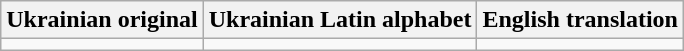<table class="wikitable">
<tr>
<th>Ukrainian original</th>
<th>Ukrainian Latin alphabet</th>
<th>English translation</th>
</tr>
<tr style="vertical-align:top; text-align:center; white-space:nowrap;">
<td></td>
<td></td>
<td></td>
</tr>
</table>
